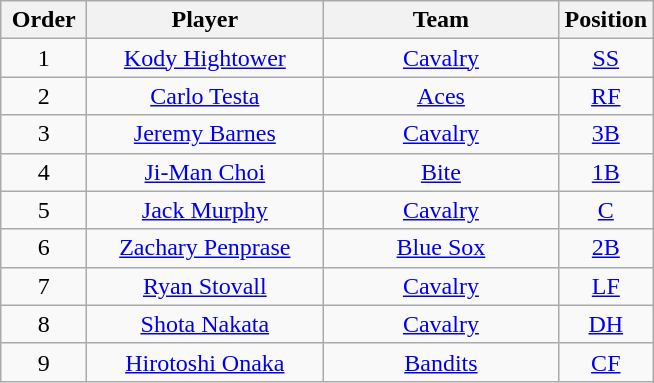<table class="wikitable" style="text-align:center;">
<tr>
<th scope="col" width=50>Order</th>
<th scope="col" width=150>Player</th>
<th scope="col" width=150>Team</th>
<th scope="col" width=50>Position</th>
</tr>
<tr>
<td>1</td>
<td><a href='#'>Kody Hightower</a></td>
<td><a href='#'>Cavalry</a></td>
<td><a href='#'>SS</a></td>
</tr>
<tr>
<td>2</td>
<td><a href='#'>Carlo Testa</a></td>
<td><a href='#'>Aces</a></td>
<td><a href='#'>RF</a></td>
</tr>
<tr>
<td>3</td>
<td><a href='#'>Jeremy Barnes</a></td>
<td><a href='#'>Cavalry</a></td>
<td><a href='#'>3B</a></td>
</tr>
<tr>
<td>4</td>
<td><a href='#'>Ji-Man Choi</a></td>
<td><a href='#'>Bite</a></td>
<td><a href='#'>1B</a></td>
</tr>
<tr>
<td>5</td>
<td><a href='#'>Jack Murphy</a></td>
<td><a href='#'>Cavalry</a></td>
<td><a href='#'>C</a></td>
</tr>
<tr>
<td>6</td>
<td><a href='#'>Zachary Penprase</a></td>
<td><a href='#'>Blue Sox</a></td>
<td><a href='#'>2B</a></td>
</tr>
<tr>
<td>7</td>
<td><a href='#'>Ryan Stovall</a></td>
<td><a href='#'>Cavalry</a></td>
<td><a href='#'>LF</a></td>
</tr>
<tr>
<td>8</td>
<td><a href='#'>Shota Nakata</a></td>
<td><a href='#'>Cavalry</a></td>
<td><a href='#'>DH</a></td>
</tr>
<tr>
<td>9</td>
<td><a href='#'>Hirotoshi Onaka</a></td>
<td><a href='#'>Bandits</a></td>
<td><a href='#'>CF</a></td>
</tr>
</table>
